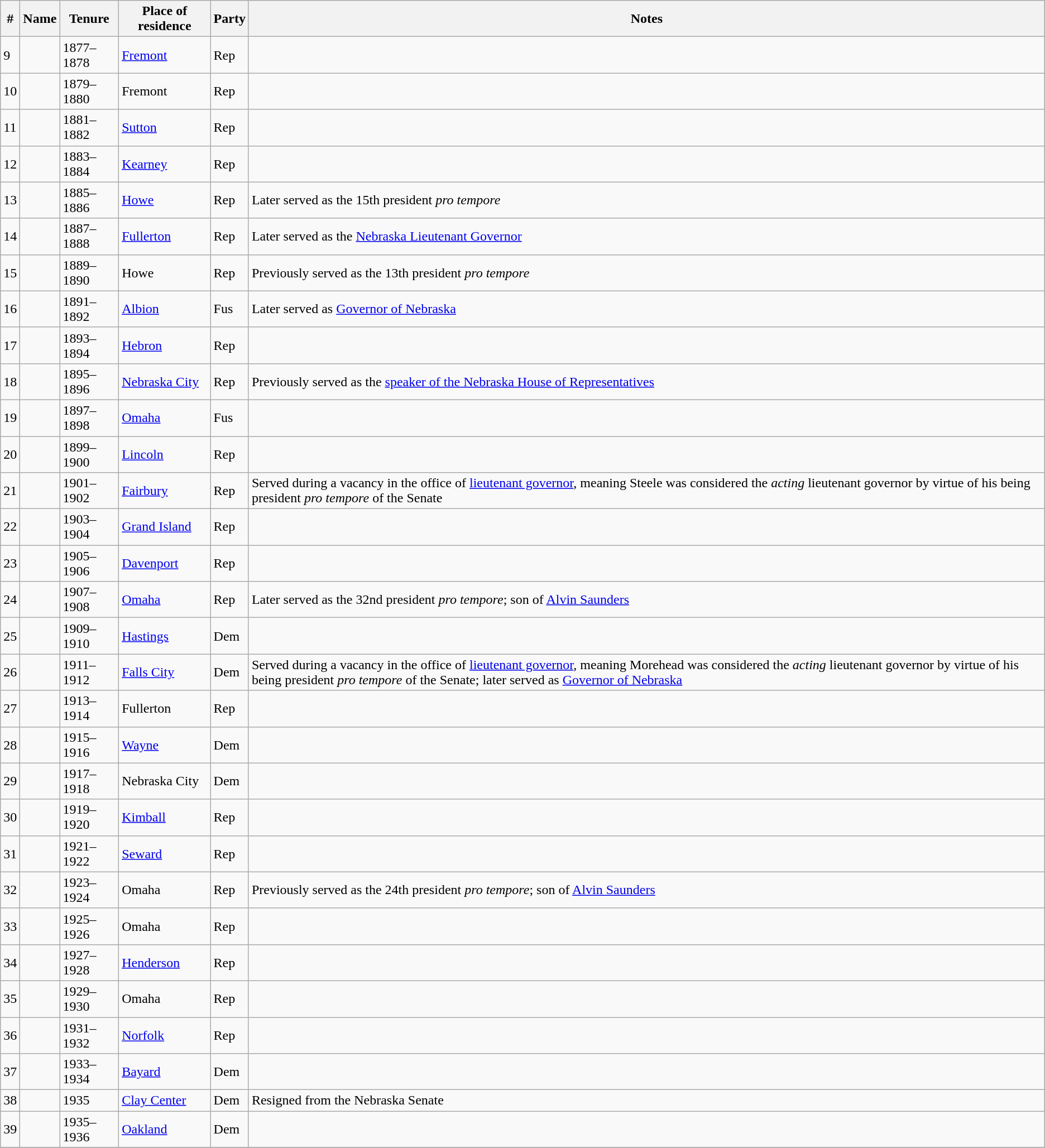<table class="wikitable sortable">
<tr>
<th>#</th>
<th>Name</th>
<th>Tenure</th>
<th>Place of residence</th>
<th>Party</th>
<th>Notes</th>
</tr>
<tr>
<td>9</td>
<td></td>
<td>1877–1878</td>
<td><a href='#'>Fremont</a></td>
<td>Rep</td>
<td></td>
</tr>
<tr>
<td>10</td>
<td></td>
<td>1879–1880</td>
<td>Fremont</td>
<td>Rep</td>
<td></td>
</tr>
<tr>
<td>11</td>
<td></td>
<td>1881–1882</td>
<td><a href='#'>Sutton</a></td>
<td>Rep</td>
<td></td>
</tr>
<tr>
<td>12</td>
<td></td>
<td>1883–1884</td>
<td><a href='#'>Kearney</a></td>
<td>Rep</td>
<td></td>
</tr>
<tr>
<td>13</td>
<td></td>
<td>1885–1886</td>
<td><a href='#'>Howe</a></td>
<td>Rep</td>
<td>Later served as the 15th president <em>pro tempore</em></td>
</tr>
<tr>
<td>14</td>
<td></td>
<td>1887–1888</td>
<td><a href='#'>Fullerton</a></td>
<td>Rep</td>
<td>Later served as the <a href='#'>Nebraska Lieutenant Governor</a></td>
</tr>
<tr>
<td>15</td>
<td></td>
<td>1889–1890</td>
<td>Howe</td>
<td>Rep</td>
<td>Previously served as the 13th president <em>pro tempore</em></td>
</tr>
<tr>
<td>16</td>
<td></td>
<td>1891–1892</td>
<td><a href='#'>Albion</a></td>
<td>Fus</td>
<td>Later served as <a href='#'>Governor of Nebraska</a></td>
</tr>
<tr>
<td>17</td>
<td></td>
<td>1893–1894</td>
<td><a href='#'>Hebron</a></td>
<td>Rep</td>
<td></td>
</tr>
<tr>
<td>18</td>
<td></td>
<td>1895–1896</td>
<td><a href='#'>Nebraska City</a></td>
<td>Rep</td>
<td>Previously served as the <a href='#'>speaker of the Nebraska House of Representatives</a></td>
</tr>
<tr>
<td>19</td>
<td></td>
<td>1897–1898</td>
<td><a href='#'>Omaha</a></td>
<td>Fus</td>
<td></td>
</tr>
<tr>
<td>20</td>
<td></td>
<td>1899–1900</td>
<td><a href='#'>Lincoln</a></td>
<td>Rep</td>
<td></td>
</tr>
<tr>
<td>21</td>
<td></td>
<td>1901–1902</td>
<td><a href='#'>Fairbury</a></td>
<td>Rep</td>
<td>Served during a vacancy in the office of <a href='#'>lieutenant governor</a>, meaning Steele was considered the <em>acting</em> lieutenant governor by virtue of his being president <em>pro tempore</em> of the Senate</td>
</tr>
<tr>
<td>22</td>
<td></td>
<td>1903–1904</td>
<td><a href='#'>Grand Island</a></td>
<td>Rep</td>
<td></td>
</tr>
<tr>
<td>23</td>
<td></td>
<td>1905–1906</td>
<td><a href='#'>Davenport</a></td>
<td>Rep</td>
<td></td>
</tr>
<tr>
<td>24</td>
<td></td>
<td>1907–1908</td>
<td><a href='#'>Omaha</a></td>
<td>Rep</td>
<td>Later served as the 32nd president <em>pro tempore</em>; son of <a href='#'>Alvin Saunders</a></td>
</tr>
<tr>
<td>25</td>
<td></td>
<td>1909–1910</td>
<td><a href='#'>Hastings</a></td>
<td>Dem</td>
<td></td>
</tr>
<tr>
<td>26</td>
<td></td>
<td>1911–1912</td>
<td><a href='#'>Falls City</a></td>
<td>Dem</td>
<td>Served during a vacancy in the office of <a href='#'>lieutenant governor</a>, meaning Morehead was considered the <em>acting</em> lieutenant governor by virtue of his being president <em>pro tempore</em> of the Senate; later served as <a href='#'>Governor of Nebraska</a></td>
</tr>
<tr>
<td>27</td>
<td></td>
<td>1913–1914</td>
<td>Fullerton</td>
<td>Rep</td>
<td></td>
</tr>
<tr>
<td>28</td>
<td></td>
<td>1915–1916</td>
<td><a href='#'>Wayne</a></td>
<td>Dem</td>
<td></td>
</tr>
<tr>
<td>29</td>
<td></td>
<td>1917–1918</td>
<td>Nebraska City</td>
<td>Dem</td>
<td></td>
</tr>
<tr>
<td>30</td>
<td></td>
<td>1919–1920</td>
<td><a href='#'>Kimball</a></td>
<td>Rep</td>
<td></td>
</tr>
<tr>
<td>31</td>
<td></td>
<td>1921–1922</td>
<td><a href='#'>Seward</a></td>
<td>Rep</td>
<td></td>
</tr>
<tr>
<td>32</td>
<td></td>
<td>1923–1924</td>
<td>Omaha</td>
<td>Rep</td>
<td>Previously served as the 24th  president <em>pro tempore</em>; son of <a href='#'>Alvin Saunders</a></td>
</tr>
<tr>
<td>33</td>
<td></td>
<td>1925–1926</td>
<td>Omaha</td>
<td>Rep</td>
<td></td>
</tr>
<tr>
<td>34</td>
<td></td>
<td>1927–1928</td>
<td><a href='#'>Henderson</a></td>
<td>Rep</td>
<td></td>
</tr>
<tr>
<td>35</td>
<td></td>
<td>1929–1930</td>
<td>Omaha</td>
<td>Rep</td>
<td></td>
</tr>
<tr>
<td>36</td>
<td></td>
<td>1931–1932</td>
<td><a href='#'>Norfolk</a></td>
<td>Rep</td>
<td></td>
</tr>
<tr>
<td>37</td>
<td></td>
<td>1933–1934</td>
<td><a href='#'>Bayard</a></td>
<td>Dem</td>
<td></td>
</tr>
<tr>
<td>38</td>
<td></td>
<td>1935</td>
<td><a href='#'>Clay Center</a></td>
<td>Dem</td>
<td>Resigned from the Nebraska Senate</td>
</tr>
<tr>
<td>39</td>
<td></td>
<td>1935–1936</td>
<td><a href='#'>Oakland</a></td>
<td>Dem</td>
<td></td>
</tr>
<tr>
</tr>
</table>
